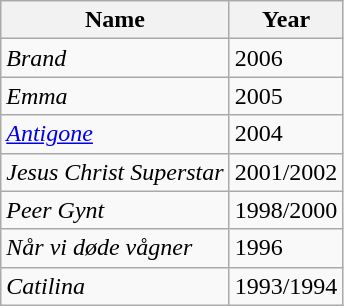<table class="wikitable sortable">
<tr>
<th>Name</th>
<th>Year</th>
</tr>
<tr>
<td><em>Brand</em></td>
<td>2006</td>
</tr>
<tr>
<td><em>Emma</em></td>
<td>2005</td>
</tr>
<tr>
<td><a href='#'><em>Antigone</em></a></td>
<td>2004</td>
</tr>
<tr>
<td><em>Jesus Christ Superstar</em></td>
<td>2001/2002</td>
</tr>
<tr>
<td><em>Peer Gynt</em></td>
<td>1998/2000</td>
</tr>
<tr>
<td><em>Når vi døde vågner</em></td>
<td>1996</td>
</tr>
<tr>
<td><em>Catilina</em></td>
<td>1993/1994</td>
</tr>
</table>
